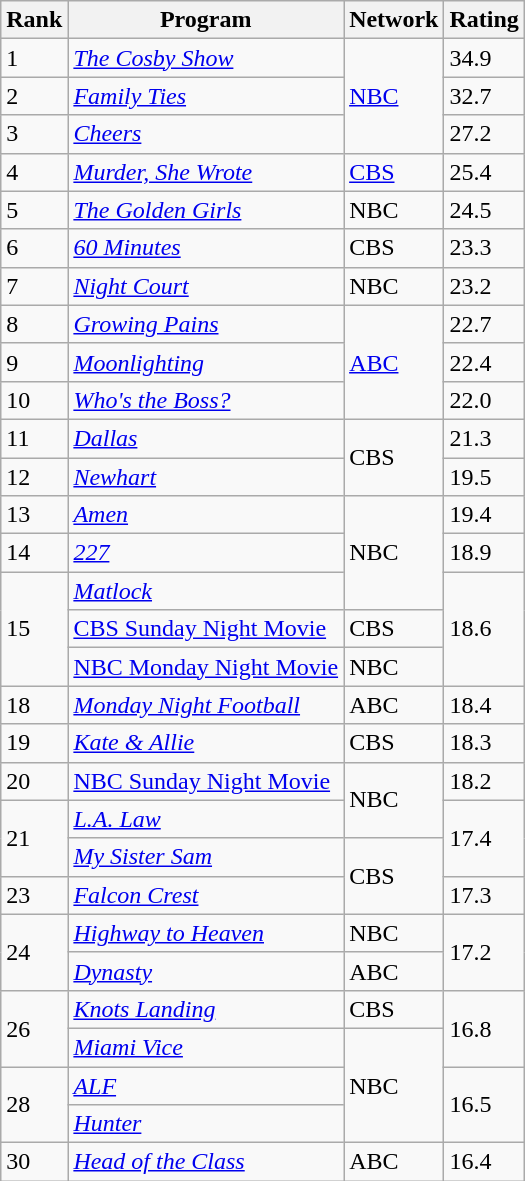<table class="wikitable">
<tr>
<th>Rank</th>
<th>Program</th>
<th>Network</th>
<th>Rating</th>
</tr>
<tr>
<td>1</td>
<td><em><a href='#'>The Cosby Show</a></em></td>
<td rowspan="3"><a href='#'>NBC</a></td>
<td>34.9</td>
</tr>
<tr>
<td>2</td>
<td><em><a href='#'>Family Ties</a></em></td>
<td>32.7</td>
</tr>
<tr>
<td>3</td>
<td><em><a href='#'>Cheers</a></em></td>
<td>27.2</td>
</tr>
<tr>
<td>4</td>
<td><em><a href='#'>Murder, She Wrote</a></em></td>
<td><a href='#'>CBS</a></td>
<td>25.4</td>
</tr>
<tr>
<td>5</td>
<td><em><a href='#'>The Golden Girls</a></em></td>
<td>NBC</td>
<td>24.5</td>
</tr>
<tr>
<td>6</td>
<td><em><a href='#'>60 Minutes</a></em></td>
<td>CBS</td>
<td>23.3</td>
</tr>
<tr>
<td>7</td>
<td><em><a href='#'>Night Court</a></em></td>
<td>NBC</td>
<td>23.2</td>
</tr>
<tr>
<td>8</td>
<td><em><a href='#'>Growing Pains</a></em></td>
<td rowspan="3"><a href='#'>ABC</a></td>
<td>22.7</td>
</tr>
<tr>
<td>9</td>
<td><em><a href='#'>Moonlighting</a></em></td>
<td>22.4</td>
</tr>
<tr>
<td>10</td>
<td><em><a href='#'>Who's the Boss?</a></em></td>
<td>22.0</td>
</tr>
<tr>
<td>11</td>
<td><em><a href='#'>Dallas</a></em></td>
<td rowspan="2">CBS</td>
<td>21.3</td>
</tr>
<tr>
<td>12</td>
<td><em><a href='#'>Newhart</a></em></td>
<td>19.5</td>
</tr>
<tr>
<td>13</td>
<td><em><a href='#'>Amen</a></em></td>
<td rowspan="3">NBC</td>
<td>19.4</td>
</tr>
<tr>
<td>14</td>
<td><em><a href='#'>227</a></em></td>
<td>18.9</td>
</tr>
<tr>
<td rowspan="3">15</td>
<td><em><a href='#'>Matlock</a></em></td>
<td rowspan="3">18.6</td>
</tr>
<tr>
<td><a href='#'>CBS Sunday Night Movie</a></td>
<td>CBS</td>
</tr>
<tr>
<td><a href='#'>NBC Monday Night Movie</a></td>
<td>NBC</td>
</tr>
<tr>
<td>18</td>
<td><em><a href='#'>Monday Night Football</a></em></td>
<td>ABC</td>
<td>18.4</td>
</tr>
<tr>
<td>19</td>
<td><em><a href='#'>Kate & Allie</a></em></td>
<td>CBS</td>
<td>18.3</td>
</tr>
<tr>
<td>20</td>
<td><a href='#'>NBC Sunday Night Movie</a></td>
<td rowspan="2">NBC</td>
<td>18.2</td>
</tr>
<tr>
<td rowspan="2">21</td>
<td><em><a href='#'>L.A. Law</a></em></td>
<td rowspan="2">17.4</td>
</tr>
<tr>
<td><em><a href='#'>My Sister Sam</a></em></td>
<td rowspan="2">CBS</td>
</tr>
<tr>
<td>23</td>
<td><em><a href='#'>Falcon Crest</a></em></td>
<td>17.3</td>
</tr>
<tr>
<td rowspan="2">24</td>
<td><em><a href='#'>Highway to Heaven</a></em></td>
<td>NBC</td>
<td rowspan="2">17.2</td>
</tr>
<tr>
<td><em><a href='#'>Dynasty</a></em></td>
<td>ABC</td>
</tr>
<tr>
<td rowspan="2">26</td>
<td><em><a href='#'>Knots Landing</a></em></td>
<td>CBS</td>
<td rowspan="2">16.8</td>
</tr>
<tr>
<td><em><a href='#'>Miami Vice</a></em></td>
<td rowspan="3">NBC</td>
</tr>
<tr>
<td rowspan="2">28</td>
<td><em><a href='#'>ALF</a></em></td>
<td rowspan="2">16.5</td>
</tr>
<tr>
<td><em><a href='#'>Hunter</a></em></td>
</tr>
<tr>
<td>30</td>
<td><em><a href='#'>Head of the Class</a></em></td>
<td>ABC</td>
<td>16.4</td>
</tr>
</table>
